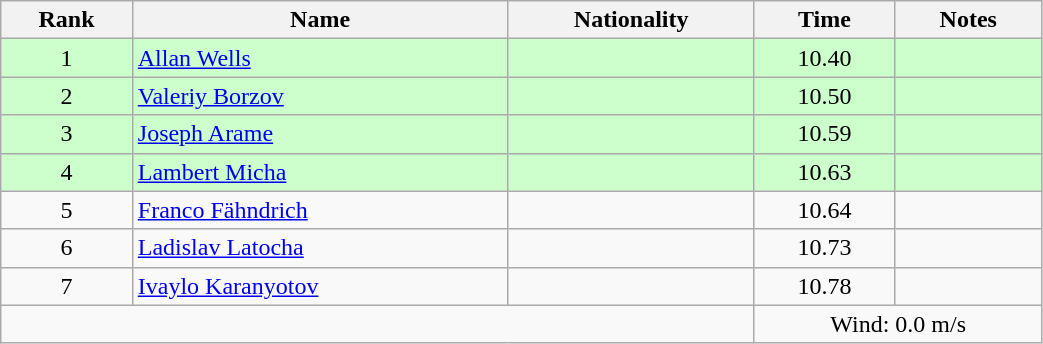<table class="wikitable sortable" style="text-align:center;width: 55%">
<tr>
<th>Rank</th>
<th>Name</th>
<th>Nationality</th>
<th>Time</th>
<th>Notes</th>
</tr>
<tr bgcolor=ccffcc>
<td>1</td>
<td align=left><a href='#'>Allan Wells</a></td>
<td align=left></td>
<td>10.40</td>
<td></td>
</tr>
<tr bgcolor=ccffcc>
<td>2</td>
<td align=left><a href='#'>Valeriy Borzov</a></td>
<td align=left></td>
<td>10.50</td>
<td></td>
</tr>
<tr bgcolor=ccffcc>
<td>3</td>
<td align=left><a href='#'>Joseph Arame</a></td>
<td align=left></td>
<td>10.59</td>
<td></td>
</tr>
<tr bgcolor=ccffcc>
<td>4</td>
<td align=left><a href='#'>Lambert Micha</a></td>
<td align=left></td>
<td>10.63</td>
<td></td>
</tr>
<tr>
<td>5</td>
<td align=left><a href='#'>Franco Fähndrich</a></td>
<td align=left></td>
<td>10.64</td>
<td></td>
</tr>
<tr>
<td>6</td>
<td align=left><a href='#'>Ladislav Latocha</a></td>
<td align=left></td>
<td>10.73</td>
<td></td>
</tr>
<tr>
<td>7</td>
<td align=left><a href='#'>Ivaylo Karanyotov</a></td>
<td align=left></td>
<td>10.78</td>
<td></td>
</tr>
<tr>
<td colspan="3"></td>
<td colspan="2">Wind: 0.0 m/s</td>
</tr>
</table>
